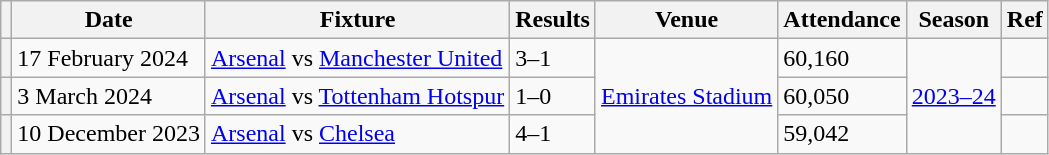<table class="wikitable">
<tr>
<th></th>
<th>Date</th>
<th>Fixture</th>
<th>Results</th>
<th>Venue</th>
<th>Attendance</th>
<th>Season</th>
<th>Ref</th>
</tr>
<tr>
<th></th>
<td>17 February 2024</td>
<td><a href='#'>Arsenal</a> vs <a href='#'>Manchester United</a></td>
<td>3–1</td>
<td rowspan="3"><a href='#'>Emirates Stadium</a></td>
<td>60,160</td>
<td rowspan="3"><a href='#'>2023–24</a></td>
<td></td>
</tr>
<tr>
<th></th>
<td>3 March 2024</td>
<td><a href='#'>Arsenal</a> vs <a href='#'>Tottenham Hotspur</a></td>
<td>1–0</td>
<td>60,050</td>
<td></td>
</tr>
<tr>
<th></th>
<td>10 December 2023</td>
<td><a href='#'>Arsenal</a> vs <a href='#'>Chelsea</a></td>
<td>4–1</td>
<td>59,042</td>
<td></td>
</tr>
</table>
